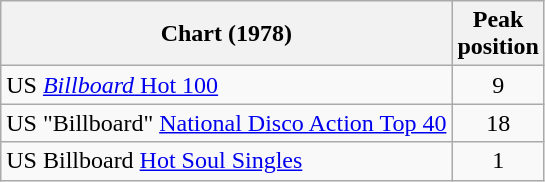<table class="wikitable sortable">
<tr>
<th>Chart (1978)</th>
<th>Peak<br>position</th>
</tr>
<tr>
<td align="left">US <a href='#'><em>Billboard</em> Hot 100</a></td>
<td align="center">9</td>
</tr>
<tr>
<td align="left">US "Billboard" <a href='#'>National Disco Action Top 40</a></td>
<td style="text-align:center;">18</td>
</tr>
<tr>
<td align="left">US  Billboard <a href='#'>Hot Soul Singles</a></td>
<td align="center">1</td>
</tr>
</table>
